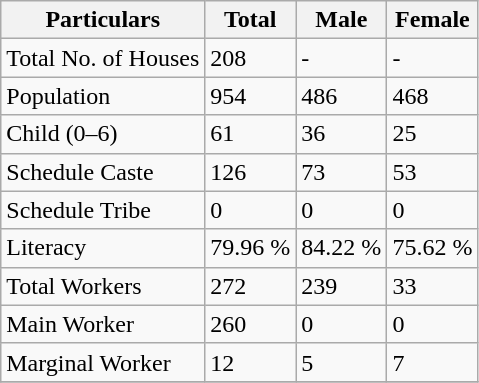<table class="wikitable sortable">
<tr>
<th>Particulars</th>
<th>Total</th>
<th>Male</th>
<th>Female</th>
</tr>
<tr>
<td>Total No. of Houses</td>
<td>208</td>
<td>-</td>
<td>-</td>
</tr>
<tr>
<td>Population</td>
<td>954</td>
<td>486</td>
<td>468</td>
</tr>
<tr>
<td>Child (0–6)</td>
<td>61</td>
<td>36</td>
<td>25</td>
</tr>
<tr>
<td>Schedule Caste</td>
<td>126</td>
<td>73</td>
<td>53</td>
</tr>
<tr>
<td>Schedule Tribe</td>
<td>0</td>
<td>0</td>
<td>0</td>
</tr>
<tr>
<td>Literacy</td>
<td>79.96 %</td>
<td>84.22 %</td>
<td>75.62 %</td>
</tr>
<tr>
<td>Total Workers</td>
<td>272</td>
<td>239</td>
<td>33</td>
</tr>
<tr>
<td>Main Worker</td>
<td>260</td>
<td>0</td>
<td>0</td>
</tr>
<tr>
<td>Marginal Worker</td>
<td>12</td>
<td>5</td>
<td>7</td>
</tr>
<tr>
</tr>
</table>
